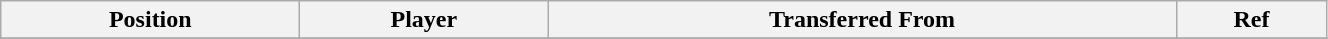<table class="wikitable sortable" style="width:70%; text-align:center; font-size:100%; text-align:left;">
<tr>
<th><strong>Position</strong></th>
<th><strong>Player</strong></th>
<th><strong>Transferred From</strong></th>
<th><strong>Ref</strong></th>
</tr>
<tr>
</tr>
</table>
